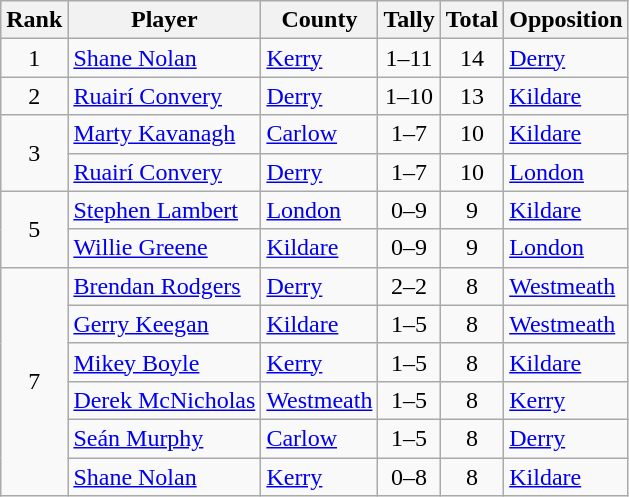<table class="wikitable">
<tr>
<th>Rank</th>
<th>Player</th>
<th>County</th>
<th>Tally</th>
<th>Total</th>
<th>Opposition</th>
</tr>
<tr>
<td rowspan=1 style="text-align:center;">1</td>
<td><a href='#'>Shane Nolan</a></td>
<td><a href='#'>Kerry</a></td>
<td align=center>1–11</td>
<td align=center>14</td>
<td><a href='#'>Derry</a></td>
</tr>
<tr>
<td rowspan=1 style="text-align:center;">2</td>
<td><a href='#'>Ruairí Convery</a></td>
<td><a href='#'>Derry</a></td>
<td align=center>1–10</td>
<td align=center>13</td>
<td><a href='#'>Kildare</a></td>
</tr>
<tr>
<td rowspan=2 style="text-align:center;">3</td>
<td><a href='#'>Marty Kavanagh</a></td>
<td><a href='#'>Carlow</a></td>
<td align=center>1–7</td>
<td align=center>10</td>
<td><a href='#'>Kildare</a></td>
</tr>
<tr>
<td><a href='#'>Ruairí Convery</a></td>
<td><a href='#'>Derry</a></td>
<td align=center>1–7</td>
<td align=center>10</td>
<td><a href='#'>London</a></td>
</tr>
<tr>
<td rowspan=2 style="text-align:center;">5</td>
<td><a href='#'>Stephen Lambert</a></td>
<td><a href='#'>London</a></td>
<td align=center>0–9</td>
<td align=center>9</td>
<td><a href='#'>Kildare</a></td>
</tr>
<tr>
<td><a href='#'>Willie Greene</a></td>
<td><a href='#'>Kildare</a></td>
<td align=center>0–9</td>
<td align=center>9</td>
<td><a href='#'>London</a></td>
</tr>
<tr>
<td rowspan=6 style="text-align:center;">7</td>
<td><a href='#'>Brendan Rodgers</a></td>
<td><a href='#'>Derry</a></td>
<td align=center>2–2</td>
<td align=center>8</td>
<td><a href='#'>Westmeath</a></td>
</tr>
<tr>
<td><a href='#'>Gerry Keegan</a></td>
<td><a href='#'>Kildare</a></td>
<td align=center>1–5</td>
<td align=center>8</td>
<td><a href='#'>Westmeath</a></td>
</tr>
<tr>
<td><a href='#'>Mikey Boyle</a></td>
<td><a href='#'>Kerry</a></td>
<td align=center>1–5</td>
<td align=center>8</td>
<td><a href='#'>Kildare</a></td>
</tr>
<tr>
<td><a href='#'>Derek McNicholas</a></td>
<td><a href='#'>Westmeath</a></td>
<td align=center>1–5</td>
<td align=center>8</td>
<td><a href='#'>Kerry</a></td>
</tr>
<tr>
<td><a href='#'>Seán Murphy</a></td>
<td><a href='#'>Carlow</a></td>
<td align=center>1–5</td>
<td align=center>8</td>
<td><a href='#'>Derry</a></td>
</tr>
<tr>
<td><a href='#'>Shane Nolan</a></td>
<td><a href='#'>Kerry</a></td>
<td align=center>0–8</td>
<td align=center>8</td>
<td><a href='#'>Kildare</a></td>
</tr>
</table>
